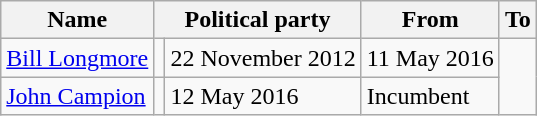<table class="wikitable">
<tr>
<th scope="col">Name</th>
<th scope="col" colspan="2">Political party</th>
<th scope="col">From</th>
<th scope="col">To</th>
</tr>
<tr>
<td><a href='#'>Bill Longmore</a></td>
<td></td>
<td>22 November 2012</td>
<td>11 May 2016</td>
</tr>
<tr>
<td><a href='#'>John Campion</a></td>
<td></td>
<td>12 May 2016</td>
<td>Incumbent</td>
</tr>
</table>
